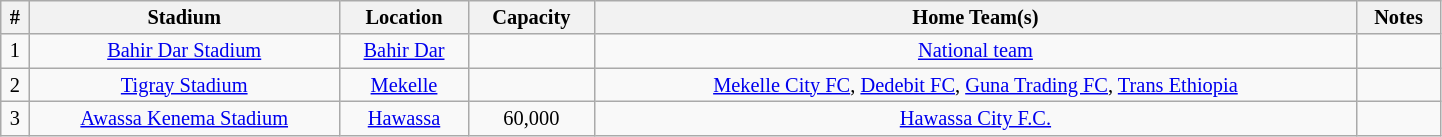<table class="wikitable sortable" style="width:76%; text-align:center; background:#f9f9f9; font-size:85%;">
<tr>
<th>#</th>
<th>Stadium</th>
<th>Location</th>
<th>Capacity</th>
<th>Home Team(s)</th>
<th>Notes</th>
</tr>
<tr>
<td style="text-align:center;">1</td>
<td><a href='#'>Bahir Dar Stadium</a></td>
<td style="text-align:center;"><a href='#'>Bahir Dar</a></td>
<td style="text-align:center;"></td>
<td><a href='#'>National team</a></td>
<td></td>
</tr>
<tr>
<td style="text-align:center;">2</td>
<td><a href='#'>Tigray Stadium</a></td>
<td style="text-align:center;"><a href='#'>Mekelle</a></td>
<td style="text-align:center;"></td>
<td><a href='#'>Mekelle City FC</a>, <a href='#'>Dedebit FC</a>, <a href='#'>Guna Trading FC</a>, <a href='#'>Trans Ethiopia</a></td>
<td></td>
</tr>
<tr>
<td>3</td>
<td><a href='#'>Awassa Kenema Stadium</a></td>
<td><a href='#'>Hawassa</a></td>
<td>60,000</td>
<td><a href='#'>Hawassa City F.C.</a></td>
</tr>
</table>
